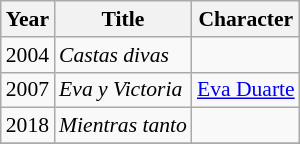<table class="wikitable" style="font-size: 90%;">
<tr>
<th>Year</th>
<th>Title</th>
<th>Character</th>
</tr>
<tr>
<td>2004</td>
<td><em>Castas divas</em></td>
<td></td>
</tr>
<tr>
<td>2007</td>
<td><em>Eva y Victoria</em></td>
<td><a href='#'>Eva Duarte</a></td>
</tr>
<tr>
<td>2018</td>
<td><em>Mientras tanto</em></td>
<td></td>
</tr>
<tr>
</tr>
</table>
